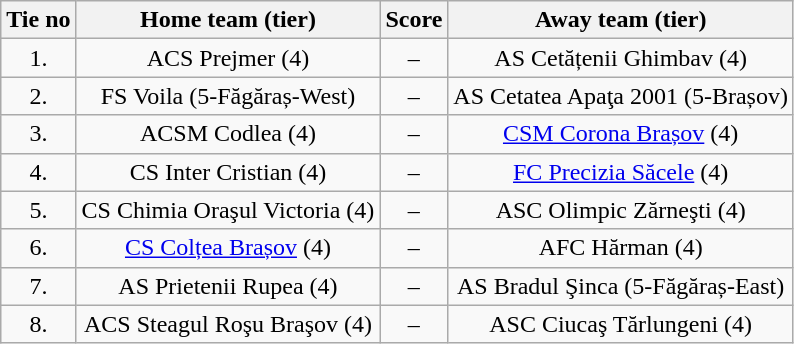<table class="wikitable" style="text-align: center">
<tr>
<th>Tie no</th>
<th>Home team (tier)</th>
<th>Score</th>
<th>Away team (tier)</th>
</tr>
<tr>
<td>1.</td>
<td>ACS Prejmer (4)</td>
<td>–</td>
<td>AS Cetățenii Ghimbav (4)</td>
</tr>
<tr>
<td>2.</td>
<td>FS Voila (5-Făgăraș-West)</td>
<td>–</td>
<td>AS Cetatea Apaţa 2001 (5-Brașov)</td>
</tr>
<tr>
<td>3.</td>
<td>ACSM Codlea (4)</td>
<td>–</td>
<td><a href='#'>CSM Corona Brașov</a> (4)</td>
</tr>
<tr>
<td>4.</td>
<td>CS Inter Cristian (4)</td>
<td>–</td>
<td><a href='#'>FC Precizia Săcele</a> (4)</td>
</tr>
<tr>
<td>5.</td>
<td>CS Chimia Oraşul Victoria (4)</td>
<td>–</td>
<td>ASC Olimpic Zărneşti (4)</td>
</tr>
<tr>
<td>6.</td>
<td><a href='#'>CS Colțea Brașov</a> (4)</td>
<td>–</td>
<td>AFC Hărman (4)</td>
</tr>
<tr>
<td>7.</td>
<td>AS Prietenii Rupea (4)</td>
<td>–</td>
<td>AS Bradul Şinca (5-Făgăraș-East)</td>
</tr>
<tr>
<td>8.</td>
<td>ACS Steagul Roşu Braşov (4)</td>
<td>–</td>
<td>ASC Ciucaş Tărlungeni (4)</td>
</tr>
</table>
